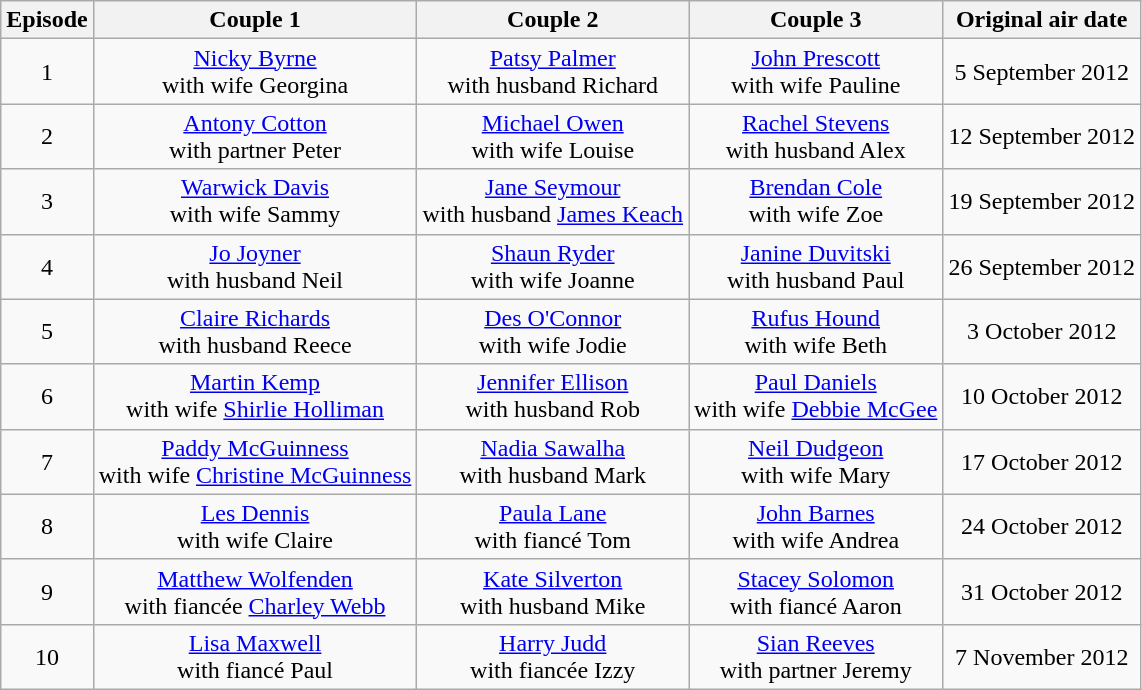<table class="wikitable sortable" style="text-align:center;">
<tr>
<th>Episode</th>
<th>Couple 1</th>
<th>Couple 2</th>
<th>Couple 3</th>
<th>Original air date</th>
</tr>
<tr>
<td>1</td>
<td><a href='#'>Nicky Byrne</a><br>with wife Georgina</td>
<td><a href='#'>Patsy Palmer</a><br>with husband Richard</td>
<td><a href='#'>John Prescott</a><br>with wife Pauline</td>
<td>5 September 2012</td>
</tr>
<tr>
<td>2</td>
<td><a href='#'>Antony Cotton</a><br> with partner Peter</td>
<td><a href='#'>Michael Owen</a><br> with wife Louise</td>
<td><a href='#'>Rachel Stevens</a><br> with husband Alex</td>
<td>12 September 2012</td>
</tr>
<tr>
<td>3</td>
<td><a href='#'>Warwick Davis</a><br> with wife Sammy</td>
<td><a href='#'>Jane Seymour</a><br> with husband <a href='#'>James Keach</a></td>
<td><a href='#'>Brendan Cole</a><br> with wife Zoe</td>
<td>19 September 2012</td>
</tr>
<tr>
<td>4</td>
<td><a href='#'>Jo Joyner</a><br> with husband Neil</td>
<td><a href='#'>Shaun Ryder</a><br> with wife Joanne</td>
<td><a href='#'>Janine Duvitski</a><br> with husband Paul</td>
<td>26 September 2012</td>
</tr>
<tr>
<td>5</td>
<td><a href='#'>Claire Richards</a><br>with husband Reece</td>
<td><a href='#'>Des O'Connor</a><br>with wife Jodie</td>
<td><a href='#'>Rufus Hound</a><br>with wife Beth</td>
<td>3 October 2012</td>
</tr>
<tr>
<td>6</td>
<td><a href='#'>Martin Kemp</a><br>with wife <a href='#'>Shirlie Holliman</a></td>
<td><a href='#'>Jennifer Ellison</a><br>with husband Rob</td>
<td><a href='#'>Paul Daniels</a><br>with wife <a href='#'>Debbie McGee</a></td>
<td>10 October 2012</td>
</tr>
<tr>
<td>7</td>
<td><a href='#'>Paddy McGuinness</a><br>with wife <a href='#'>Christine McGuinness</a></td>
<td><a href='#'>Nadia Sawalha</a><br>with husband Mark</td>
<td><a href='#'>Neil Dudgeon</a><br>with wife Mary</td>
<td>17 October 2012</td>
</tr>
<tr>
<td>8</td>
<td><a href='#'>Les Dennis</a><br>with wife Claire</td>
<td><a href='#'>Paula Lane</a><br> with fiancé Tom</td>
<td><a href='#'>John Barnes</a><br> with wife Andrea</td>
<td>24 October 2012</td>
</tr>
<tr>
<td>9</td>
<td><a href='#'>Matthew Wolfenden</a><br> with fiancée <a href='#'>Charley Webb</a></td>
<td><a href='#'>Kate Silverton</a><br> with husband Mike</td>
<td><a href='#'>Stacey Solomon</a><br> with fiancé Aaron</td>
<td>31 October 2012</td>
</tr>
<tr>
<td>10</td>
<td><a href='#'>Lisa Maxwell</a><br> with fiancé Paul</td>
<td><a href='#'>Harry Judd</a><br> with fiancée Izzy</td>
<td><a href='#'>Sian Reeves</a><br> with partner Jeremy</td>
<td>7 November 2012</td>
</tr>
</table>
